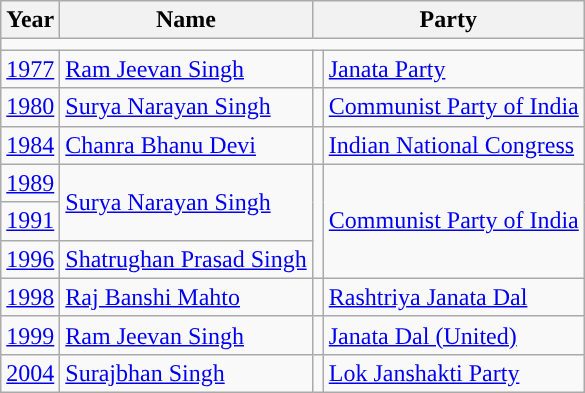<table class="wikitable">
<tr>
<th>Year</th>
<th>Name</th>
<th colspan="2">Party</th>
</tr>
<tr>
<td colspan="4"></td>
</tr>
<tr>
<td><a href='#'>1977</a></td>
<td><a href='#'>Ram Jeevan Singh</a></td>
<td style="background-color: "></td>
<td><a href='#'>Janata Party</a></td>
</tr>
<tr>
<td><a href='#'>1980</a></td>
<td><a href='#'>Surya Narayan Singh</a></td>
<td style="background-color: "></td>
<td><a href='#'>Communist Party of India</a></td>
</tr>
<tr>
<td><a href='#'>1984</a></td>
<td><a href='#'>Chanra Bhanu Devi</a></td>
<td style="background-color: "></td>
<td><a href='#'>Indian National Congress</a></td>
</tr>
<tr>
<td><a href='#'>1989</a></td>
<td rowspan="2"><a href='#'>Surya Narayan Singh</a></td>
<td rowspan="3" style="background-color: "></td>
<td rowspan="3"><a href='#'>Communist Party of India</a></td>
</tr>
<tr>
<td><a href='#'>1991</a></td>
</tr>
<tr>
<td><a href='#'>1996</a></td>
<td><a href='#'>Shatrughan Prasad Singh</a></td>
</tr>
<tr>
<td><a href='#'>1998</a></td>
<td><a href='#'>Raj Banshi Mahto</a></td>
<td style="background-color: "></td>
<td><a href='#'>Rashtriya Janata Dal</a></td>
</tr>
<tr>
<td><a href='#'>1999</a></td>
<td><a href='#'>Ram Jeevan Singh</a></td>
<td style="background-color: "></td>
<td><a href='#'>Janata Dal (United)</a></td>
</tr>
<tr>
<td><a href='#'>2004</a></td>
<td><a href='#'>Surajbhan Singh</a></td>
<td style="background-color: "></td>
<td><a href='#'>Lok Janshakti Party</a></td>
</tr>
</table>
